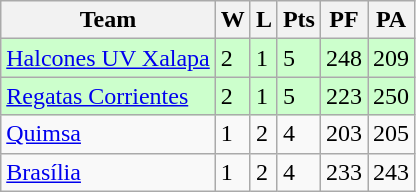<table class="wikitable">
<tr>
<th>Team</th>
<th>W</th>
<th>L</th>
<th>Pts</th>
<th>PF</th>
<th>PA</th>
</tr>
<tr bgcolor="ccffcc">
<td> <a href='#'>Halcones UV Xalapa</a></td>
<td>2</td>
<td>1</td>
<td>5</td>
<td>248</td>
<td>209</td>
</tr>
<tr bgcolor="ccffcc">
<td> <a href='#'>Regatas Corrientes</a></td>
<td>2</td>
<td>1</td>
<td>5</td>
<td>223</td>
<td>250</td>
</tr>
<tr>
<td> <a href='#'>Quimsa</a></td>
<td>1</td>
<td>2</td>
<td>4</td>
<td>203</td>
<td>205</td>
</tr>
<tr>
<td> <a href='#'>Brasília</a></td>
<td>1</td>
<td>2</td>
<td>4</td>
<td>233</td>
<td>243</td>
</tr>
</table>
